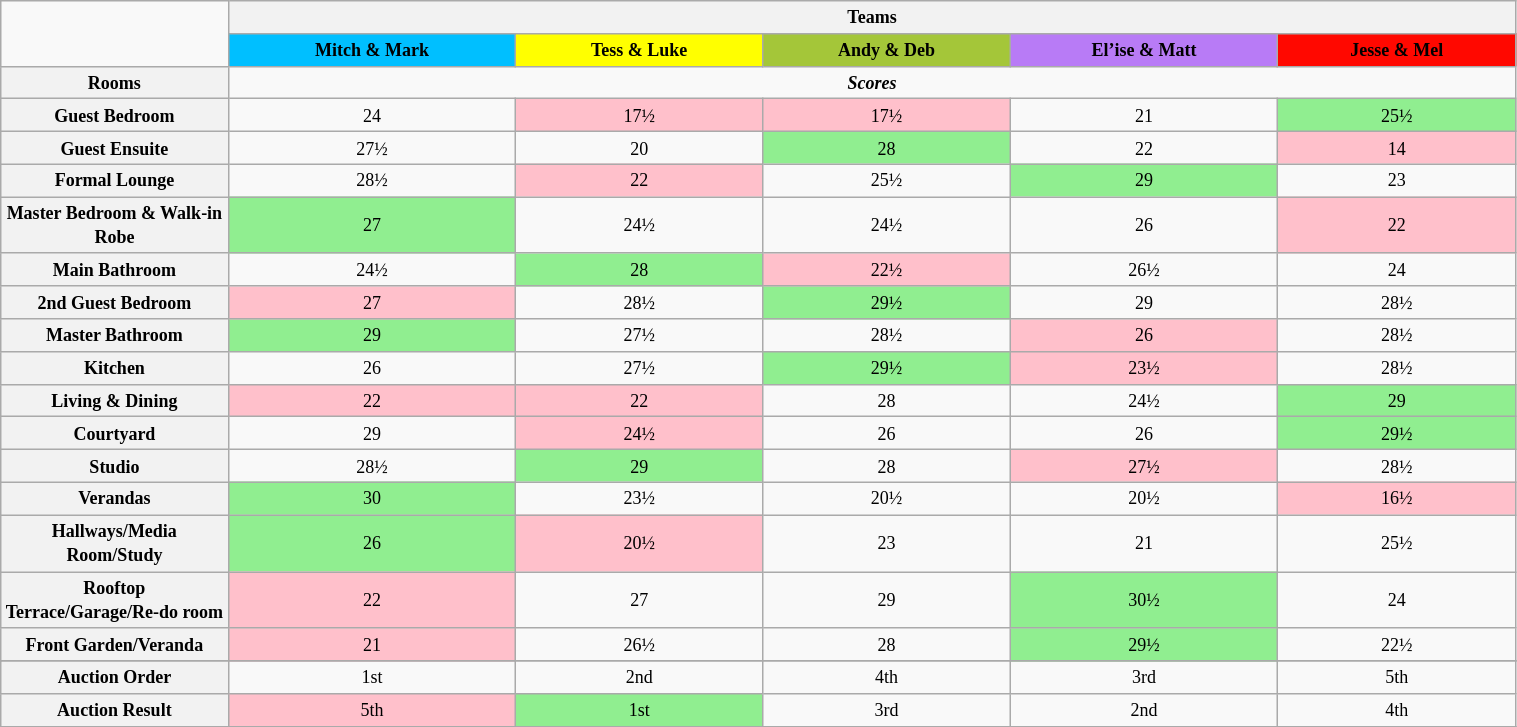<table class="wikitable" style="text-align: center; font-size: 9pt; line-height:16px; width:80%">
<tr>
<td style="width:15%; text-align:right;" rowspan="2"></td>
<th colspan="5">Teams</th>
</tr>
<tr>
<th style="background:#00BFFF; color:black;"><strong>Mitch & Mark</strong></th>
<th style="background:yellow; color:black;"><strong>Tess & Luke</strong></th>
<th style="background:#A4C639; color:black;"><strong>Andy & Deb</strong></th>
<th style="background:#B87BF6; color:black;"><strong>El’ise & Matt</strong></th>
<th style="background:#FF0800; color:black;"><strong>Jesse & Mel</strong></th>
</tr>
<tr>
<th>Rooms</th>
<td colspan="5"><strong><em>Scores</em></strong></td>
</tr>
<tr>
<th>Guest Bedroom</th>
<td>24</td>
<td bgcolor="pink">17½</td>
<td bgcolor="pink">17½</td>
<td>21</td>
<td bgcolor="lightgreen">25½</td>
</tr>
<tr>
<th>Guest Ensuite</th>
<td>27½</td>
<td>20</td>
<td bgcolor="lightgreen">28</td>
<td>22</td>
<td bgcolor="Pink">14</td>
</tr>
<tr>
<th>Formal Lounge</th>
<td>28½</td>
<td bgcolor="Pink">22</td>
<td>25½</td>
<td bgcolor="lightgreen">29</td>
<td>23</td>
</tr>
<tr>
<th>Master Bedroom & Walk-in Robe</th>
<td bgcolor="lightgreen">27</td>
<td>24½</td>
<td>24½</td>
<td>26</td>
<td bgcolor="Pink">22</td>
</tr>
<tr>
<th>Main Bathroom</th>
<td>24½</td>
<td bgcolor="lightgreen">28</td>
<td bgcolor="Pink">22½</td>
<td>26½</td>
<td>24</td>
</tr>
<tr>
<th>2nd Guest Bedroom</th>
<td bgcolor="Pink">27</td>
<td>28½</td>
<td bgcolor="lightgreen">29½</td>
<td>29</td>
<td>28½</td>
</tr>
<tr>
<th>Master Bathroom</th>
<td bgcolor="lightgreen">29</td>
<td>27½</td>
<td>28½</td>
<td bgcolor="Pink">26</td>
<td>28½</td>
</tr>
<tr>
<th>Kitchen</th>
<td>26</td>
<td>27½</td>
<td bgcolor="lightgreen">29½</td>
<td bgcolor="Pink">23½</td>
<td>28½</td>
</tr>
<tr>
<th>Living & Dining</th>
<td bgcolor="Pink">22</td>
<td bgcolor="Pink">22</td>
<td>28</td>
<td>24½</td>
<td bgcolor="lightgreen">29</td>
</tr>
<tr>
<th>Courtyard</th>
<td>29</td>
<td bgcolor="Pink">24½</td>
<td>26</td>
<td>26</td>
<td bgcolor="lightgreen">29½</td>
</tr>
<tr>
<th>Studio</th>
<td>28½</td>
<td bgcolor="lightgreen">29</td>
<td>28</td>
<td bgcolor="Pink">27½</td>
<td>28½</td>
</tr>
<tr>
<th>Verandas</th>
<td bgcolor="lightgreen">30</td>
<td>23½</td>
<td>20½</td>
<td>20½</td>
<td bgcolor="Pink">16½</td>
</tr>
<tr>
<th>Hallways/Media Room/Study</th>
<td bgcolor="lightgreen">26</td>
<td bgcolor="Pink">20½</td>
<td>23</td>
<td>21</td>
<td>25½</td>
</tr>
<tr>
<th>Rooftop Terrace/Garage/Re-do room</th>
<td bgcolor="Pink">22</td>
<td>27</td>
<td>29</td>
<td bgcolor="lightgreen">30½</td>
<td>24</td>
</tr>
<tr>
<th>Front Garden/Veranda</th>
<td bgcolor="Pink">21</td>
<td>26½</td>
<td>28</td>
<td bgcolor="lightgreen">29½</td>
<td>22½</td>
</tr>
<tr>
</tr>
<tr>
<th>Auction Order</th>
<td>1st</td>
<td>2nd</td>
<td>4th</td>
<td>3rd</td>
<td>5th</td>
</tr>
<tr>
<th>Auction Result</th>
<td bgcolor="pink">5th</td>
<td bgcolor="lightgreen">1st</td>
<td>3rd</td>
<td>2nd</td>
<td>4th</td>
</tr>
<tr>
</tr>
</table>
